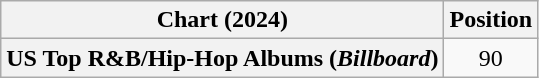<table class="wikitable plainrowheaders" style="text-align:center">
<tr>
<th scope="col">Chart (2024)</th>
<th scope="col">Position</th>
</tr>
<tr>
<th scope="row">US Top R&B/Hip-Hop Albums (<em>Billboard</em>)</th>
<td>90</td>
</tr>
</table>
